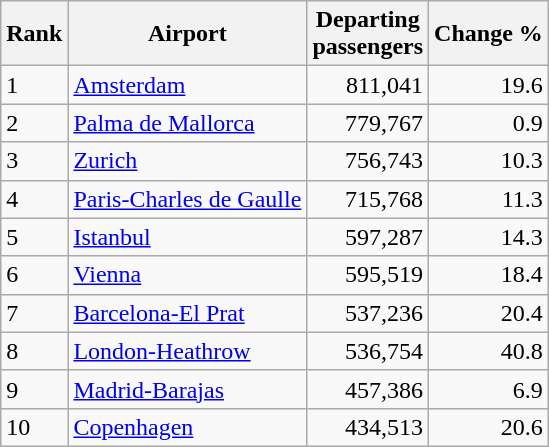<table class="wikitable sortable">
<tr>
<th>Rank</th>
<th>Airport</th>
<th>Departing<br>passengers</th>
<th>Change %</th>
</tr>
<tr>
<td>1</td>
<td><a href='#'>Amsterdam</a></td>
<td style="text-align:right;">811,041</td>
<td style="text-align:right;">19.6</td>
</tr>
<tr>
<td>2</td>
<td><a href='#'>Palma de Mallorca</a></td>
<td style="text-align:right;">779,767</td>
<td style="text-align:right;">0.9</td>
</tr>
<tr>
<td>3</td>
<td><a href='#'>Zurich</a></td>
<td style="text-align:right;">756,743</td>
<td style="text-align:right;">10.3</td>
</tr>
<tr>
<td>4</td>
<td><a href='#'>Paris-Charles de Gaulle</a></td>
<td style="text-align:right;">715,768</td>
<td style="text-align:right;">11.3</td>
</tr>
<tr>
<td>5</td>
<td><a href='#'>Istanbul</a></td>
<td style="text-align:right;">597,287</td>
<td style="text-align:right;">14.3</td>
</tr>
<tr>
<td>6</td>
<td><a href='#'>Vienna</a></td>
<td style="text-align:right;">595,519</td>
<td style="text-align:right;">18.4</td>
</tr>
<tr>
<td>7</td>
<td><a href='#'>Barcelona-El Prat</a></td>
<td style="text-align:right;">537,236</td>
<td style="text-align:right;">20.4</td>
</tr>
<tr>
<td>8</td>
<td><a href='#'>London-Heathrow</a></td>
<td style="text-align:right;">536,754</td>
<td style="text-align:right;">40.8</td>
</tr>
<tr>
<td>9</td>
<td><a href='#'>Madrid-Barajas</a></td>
<td style="text-align:right;">457,386</td>
<td style="text-align:right;">6.9</td>
</tr>
<tr>
<td>10</td>
<td><a href='#'>Copenhagen</a></td>
<td style="text-align:right;">434,513</td>
<td style="text-align:right;">20.6</td>
</tr>
</table>
